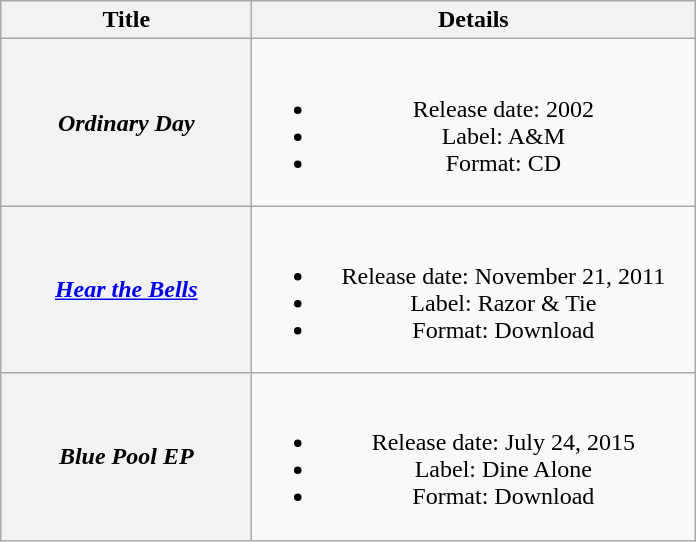<table class="wikitable plainrowheaders" style="text-align:center;">
<tr>
<th style="width:10em;">Title</th>
<th style="width:18em;">Details</th>
</tr>
<tr>
<th scope="row"><em>Ordinary Day</em></th>
<td><br><ul><li>Release date: 2002</li><li>Label: A&M</li><li>Format: CD</li></ul></td>
</tr>
<tr>
<th scope="row"><em><a href='#'>Hear the Bells</a></em></th>
<td><br><ul><li>Release date: November 21, 2011</li><li>Label: Razor & Tie</li><li>Format: Download</li></ul></td>
</tr>
<tr>
<th scope="row"><em>Blue Pool EP</em></th>
<td><br><ul><li>Release date: July 24, 2015</li><li>Label: Dine Alone</li><li>Format: Download</li></ul></td>
</tr>
</table>
